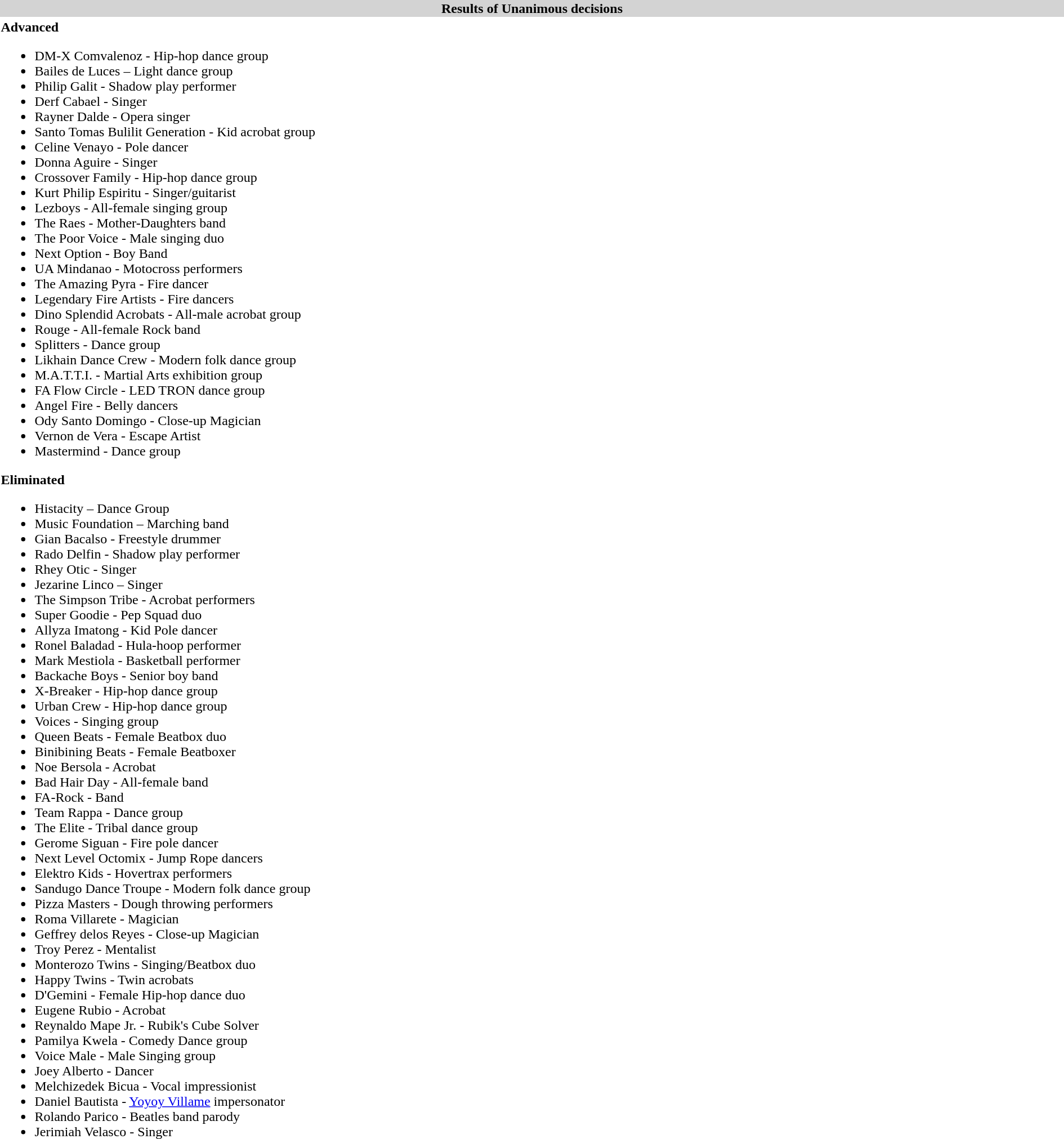<table class="toccolours collapsible collapsed" style="width:100%; background:inherit">
<tr>
<th style="background:lightgrey">Results of Unanimous decisions</th>
</tr>
<tr>
<td><strong>Advanced</strong><br><ul><li>DM-X Comvalenoz - Hip-hop dance group</li><li>Bailes de Luces – Light dance group</li><li>Philip Galit - Shadow play performer</li><li>Derf Cabael - Singer</li><li>Rayner Dalde - Opera singer</li><li>Santo Tomas Bulilit Generation - Kid acrobat group</li><li>Celine Venayo - Pole dancer</li><li>Donna Aguire - Singer</li><li>Crossover Family - Hip-hop dance group</li><li>Kurt Philip Espiritu - Singer/guitarist</li><li>Lezboys - All-female singing group</li><li>The Raes - Mother-Daughters band</li><li>The Poor Voice - Male singing duo</li><li>Next Option - Boy Band</li><li>UA Mindanao - Motocross performers</li><li>The Amazing Pyra - Fire dancer</li><li>Legendary Fire Artists - Fire dancers</li><li>Dino Splendid Acrobats - All-male acrobat group</li><li>Rouge - All-female Rock band</li><li>Splitters - Dance group</li><li>Likhain Dance Crew - Modern folk dance group</li><li>M.A.T.T.I. - Martial Arts exhibition group</li><li>FA Flow Circle - LED TRON dance group</li><li>Angel Fire - Belly dancers</li><li>Ody Santo Domingo - Close-up Magician</li><li>Vernon de Vera - Escape Artist</li><li>Mastermind - Dance group</li></ul><strong>Eliminated</strong><ul><li>Histacity – Dance Group</li><li>Music Foundation – Marching band</li><li>Gian Bacalso - Freestyle drummer</li><li>Rado Delfin - Shadow play performer</li><li>Rhey Otic - Singer</li><li>Jezarine Linco – Singer</li><li>The Simpson Tribe - Acrobat performers</li><li>Super Goodie - Pep Squad duo</li><li>Allyza Imatong - Kid Pole dancer</li><li>Ronel Baladad - Hula-hoop performer</li><li>Mark Mestiola - Basketball performer</li><li>Backache Boys - Senior boy band</li><li>X-Breaker - Hip-hop dance group</li><li>Urban Crew - Hip-hop dance group</li><li>Voices - Singing group</li><li>Queen Beats - Female Beatbox duo</li><li>Binibining Beats - Female Beatboxer</li><li>Noe Bersola - Acrobat</li><li>Bad Hair Day - All-female band</li><li>FA-Rock - Band</li><li>Team Rappa - Dance group</li><li>The Elite - Tribal dance group</li><li>Gerome Siguan - Fire pole dancer</li><li>Next Level Octomix - Jump Rope dancers</li><li>Elektro Kids - Hovertrax performers</li><li>Sandugo Dance Troupe - Modern folk dance group</li><li>Pizza Masters - Dough throwing performers</li><li>Roma Villarete - Magician</li><li>Geffrey delos Reyes - Close-up Magician</li><li>Troy Perez - Mentalist</li><li>Monterozo Twins - Singing/Beatbox duo</li><li>Happy Twins - Twin acrobats</li><li>D'Gemini - Female Hip-hop dance duo</li><li>Eugene Rubio - Acrobat</li><li>Reynaldo Mape Jr. - Rubik's Cube Solver</li><li>Pamilya Kwela - Comedy Dance group</li><li>Voice Male - Male Singing group</li><li>Joey Alberto - Dancer</li><li>Melchizedek Bicua - Vocal impressionist</li><li>Daniel Bautista - <a href='#'>Yoyoy Villame</a> impersonator</li><li>Rolando Parico - Beatles band parody</li><li>Jerimiah Velasco - Singer</li></ul></td>
</tr>
</table>
